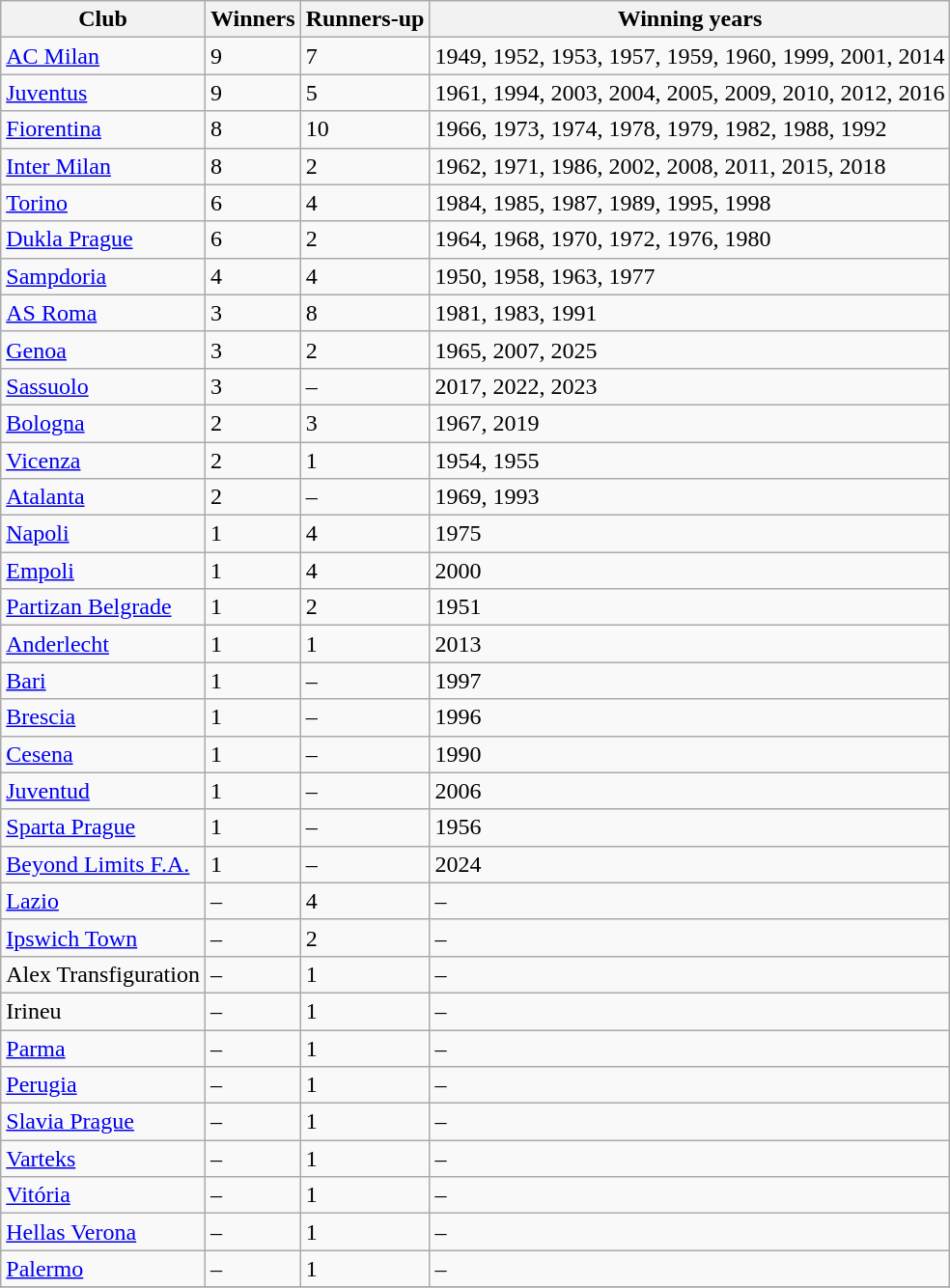<table class="wikitable">
<tr>
<th>Club</th>
<th>Winners</th>
<th>Runners-up</th>
<th>Winning years</th>
</tr>
<tr>
<td> <a href='#'>AC Milan</a></td>
<td>9</td>
<td>7</td>
<td>1949, 1952, 1953, 1957, 1959, 1960, 1999, 2001, 2014</td>
</tr>
<tr>
<td> <a href='#'>Juventus</a></td>
<td>9</td>
<td>5</td>
<td>1961, 1994, 2003, 2004, 2005, 2009, 2010, 2012, 2016</td>
</tr>
<tr>
<td> <a href='#'>Fiorentina</a></td>
<td>8</td>
<td>10</td>
<td>1966, 1973, 1974, 1978, 1979, 1982, 1988, 1992</td>
</tr>
<tr>
<td> <a href='#'>Inter Milan</a></td>
<td>8</td>
<td>2</td>
<td>1962, 1971, 1986, 2002, 2008, 2011, 2015, 2018</td>
</tr>
<tr>
<td> <a href='#'>Torino</a></td>
<td>6</td>
<td>4</td>
<td>1984, 1985, 1987, 1989, 1995, 1998</td>
</tr>
<tr>
<td> <a href='#'>Dukla Prague</a></td>
<td>6</td>
<td>2</td>
<td>1964, 1968, 1970, 1972, 1976, 1980</td>
</tr>
<tr>
<td> <a href='#'>Sampdoria</a></td>
<td>4</td>
<td>4</td>
<td>1950, 1958, 1963, 1977</td>
</tr>
<tr>
<td> <a href='#'>AS Roma</a></td>
<td>3</td>
<td>8</td>
<td>1981, 1983, 1991</td>
</tr>
<tr>
<td> <a href='#'>Genoa</a></td>
<td>3</td>
<td>2</td>
<td>1965, 2007, 2025</td>
</tr>
<tr>
<td> <a href='#'>Sassuolo</a></td>
<td>3</td>
<td>–</td>
<td>2017, 2022, 2023</td>
</tr>
<tr>
<td> <a href='#'>Bologna</a></td>
<td>2</td>
<td>3</td>
<td>1967, 2019</td>
</tr>
<tr>
<td> <a href='#'>Vicenza</a></td>
<td>2</td>
<td>1</td>
<td>1954, 1955</td>
</tr>
<tr>
<td> <a href='#'>Atalanta</a></td>
<td>2</td>
<td>–</td>
<td>1969, 1993</td>
</tr>
<tr>
<td> <a href='#'>Napoli</a></td>
<td>1</td>
<td>4</td>
<td>1975</td>
</tr>
<tr>
<td> <a href='#'>Empoli</a></td>
<td>1</td>
<td>4</td>
<td>2000</td>
</tr>
<tr>
<td> <a href='#'>Partizan Belgrade</a></td>
<td>1</td>
<td>2</td>
<td>1951</td>
</tr>
<tr>
<td> <a href='#'>Anderlecht</a></td>
<td>1</td>
<td>1</td>
<td>2013</td>
</tr>
<tr>
<td> <a href='#'>Bari</a></td>
<td>1</td>
<td>–</td>
<td>1997</td>
</tr>
<tr>
<td> <a href='#'>Brescia</a></td>
<td>1</td>
<td>–</td>
<td>1996</td>
</tr>
<tr>
<td> <a href='#'>Cesena</a></td>
<td>1</td>
<td>–</td>
<td>1990</td>
</tr>
<tr>
<td> <a href='#'>Juventud</a></td>
<td>1</td>
<td>–</td>
<td>2006</td>
</tr>
<tr>
<td> <a href='#'>Sparta Prague</a></td>
<td>1</td>
<td>–</td>
<td>1956</td>
</tr>
<tr>
<td> <a href='#'>Beyond Limits F.A.</a></td>
<td>1</td>
<td>–</td>
<td>2024</td>
</tr>
<tr>
<td> <a href='#'>Lazio</a></td>
<td>–</td>
<td>4</td>
<td>–</td>
</tr>
<tr>
<td> <a href='#'>Ipswich Town</a></td>
<td>–</td>
<td>2</td>
<td>–</td>
</tr>
<tr>
<td> Alex Transfiguration</td>
<td>–</td>
<td>1</td>
<td>–</td>
</tr>
<tr>
<td> Irineu</td>
<td>–</td>
<td>1</td>
<td>–</td>
</tr>
<tr>
<td> <a href='#'>Parma</a></td>
<td>–</td>
<td>1</td>
<td>–</td>
</tr>
<tr>
<td> <a href='#'>Perugia</a></td>
<td>–</td>
<td>1</td>
<td>–</td>
</tr>
<tr>
<td> <a href='#'>Slavia Prague</a></td>
<td>–</td>
<td>1</td>
<td>–</td>
</tr>
<tr>
<td> <a href='#'>Varteks</a></td>
<td>–</td>
<td>1</td>
<td>–</td>
</tr>
<tr>
<td> <a href='#'>Vitória</a></td>
<td>–</td>
<td>1</td>
<td>–</td>
</tr>
<tr>
<td> <a href='#'>Hellas Verona</a></td>
<td>–</td>
<td>1</td>
<td>–</td>
</tr>
<tr>
<td> <a href='#'>Palermo</a></td>
<td>–</td>
<td>1</td>
<td>–</td>
</tr>
<tr>
</tr>
</table>
